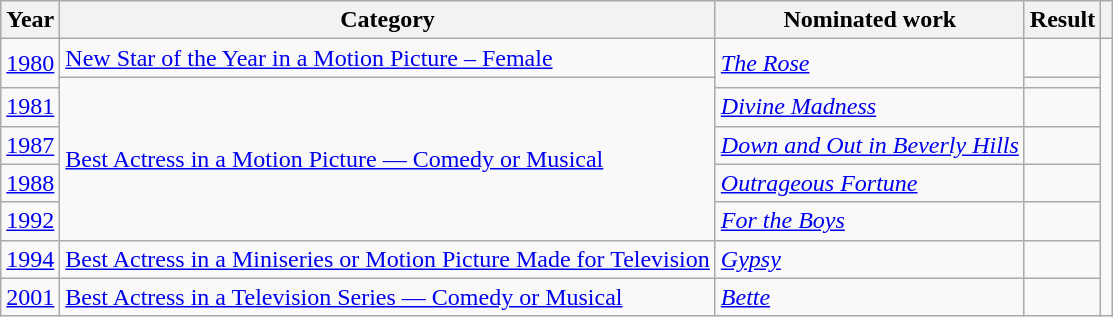<table class="wikitable plainrowheaders">
<tr>
<th>Year</th>
<th>Category</th>
<th>Nominated work</th>
<th>Result</th>
<th></th>
</tr>
<tr>
<td rowspan="2"><a href='#'>1980</a></td>
<td><a href='#'>New Star of the Year in a Motion Picture – Female</a></td>
<td rowspan="2"><em><a href='#'>The Rose</a></em></td>
<td></td>
<td rowspan="8" align="center"></td>
</tr>
<tr>
<td rowspan="5"><a href='#'>Best Actress in a Motion Picture — Comedy or Musical</a></td>
<td></td>
</tr>
<tr>
<td><a href='#'>1981</a></td>
<td><em><a href='#'>Divine Madness</a></em></td>
<td></td>
</tr>
<tr>
<td><a href='#'>1987</a></td>
<td><em><a href='#'>Down and Out in Beverly Hills</a></em></td>
<td></td>
</tr>
<tr>
<td><a href='#'>1988</a></td>
<td><em><a href='#'>Outrageous Fortune</a></em></td>
<td></td>
</tr>
<tr>
<td><a href='#'>1992</a></td>
<td><em><a href='#'>For the Boys</a></em></td>
<td></td>
</tr>
<tr>
<td><a href='#'>1994</a></td>
<td><a href='#'>Best Actress in a Miniseries or Motion Picture Made for Television</a></td>
<td><em><a href='#'>Gypsy</a></em></td>
<td></td>
</tr>
<tr>
<td><a href='#'>2001</a></td>
<td><a href='#'>Best Actress in a Television Series — Comedy or Musical</a></td>
<td><em><a href='#'>Bette</a></em></td>
<td></td>
</tr>
</table>
